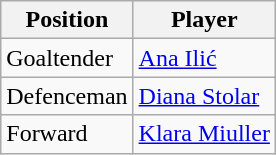<table class="wikitable">
<tr>
<th>Position</th>
<th>Player</th>
</tr>
<tr>
<td>Goaltender</td>
<td> <a href='#'>Ana Ilić</a></td>
</tr>
<tr>
<td>Defenceman</td>
<td> <a href='#'>Diana Stolar</a></td>
</tr>
<tr>
<td>Forward</td>
<td> <a href='#'>Klara Miuller</a></td>
</tr>
</table>
